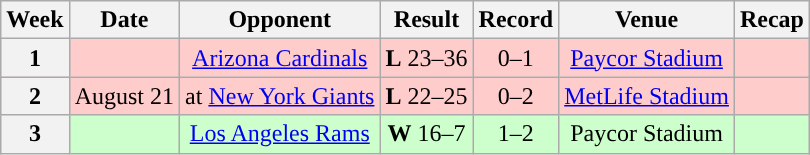<table class="wikitable" style="text-align:center">
<tr>
<th>Week</th>
<th>Date</th>
<th>Opponent</th>
<th>Result</th>
<th>Record</th>
<th>Venue</th>
<th>Recap</th>
</tr>
<tr style="background:#fcc">
<th>1</th>
<td></td>
<td><a href='#'>Arizona Cardinals</a></td>
<td><strong>L</strong> 23–36</td>
<td>0–1</td>
<td><a href='#'>Paycor Stadium</a></td>
<td></td>
</tr>
<tr style="background:#fcc">
<th>2</th>
<td>August 21</td>
<td>at <a href='#'>New York Giants</a></td>
<td><strong>L</strong> 22–25</td>
<td>0–2</td>
<td><a href='#'>MetLife Stadium</a></td>
<td></td>
</tr>
<tr style="background:#cfc">
<th>3</th>
<td></td>
<td><a href='#'>Los Angeles Rams</a></td>
<td><strong>W</strong> 16–7</td>
<td>1–2</td>
<td>Paycor Stadium</td>
<td></td>
</tr>
</table>
